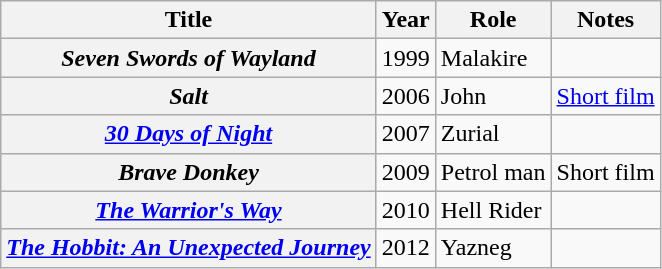<table class="wikitable plainrowheaders sortable">
<tr>
<th scope="col">Title</th>
<th scope="col">Year</th>
<th scope="col">Role</th>
<th scope="col" class="unsortable">Notes</th>
</tr>
<tr>
<th scope=row><em>Seven Swords of Wayland</em></th>
<td>1999</td>
<td>Malakire</td>
<td></td>
</tr>
<tr>
<th scope=row><em>Salt</em></th>
<td>2006</td>
<td>John</td>
<td><a href='#'>Short film</a></td>
</tr>
<tr>
<th scope=row><em><a href='#'>30 Days of Night</a></em></th>
<td>2007</td>
<td>Zurial</td>
<td></td>
</tr>
<tr>
<th scope=row><em>Brave Donkey</em></th>
<td>2009</td>
<td>Petrol man</td>
<td>Short film</td>
</tr>
<tr>
<th scope=row><em><a href='#'>The Warrior's Way</a></em></th>
<td>2010</td>
<td>Hell Rider</td>
<td></td>
</tr>
<tr>
<th scope=row><em><a href='#'>The Hobbit: An Unexpected Journey</a></em></th>
<td>2012</td>
<td>Yazneg</td>
<td></td>
</tr>
</table>
